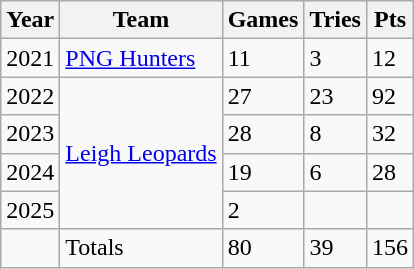<table class="wikitable">
<tr>
<th>Year</th>
<th>Team</th>
<th>Games</th>
<th>Tries</th>
<th>Pts</th>
</tr>
<tr>
<td>2021</td>
<td> <a href='#'>PNG Hunters</a></td>
<td>11</td>
<td>3</td>
<td>12</td>
</tr>
<tr>
<td>2022</td>
<td rowspan="4"> <a href='#'>Leigh Leopards</a></td>
<td>27</td>
<td>23</td>
<td>92</td>
</tr>
<tr>
<td>2023</td>
<td>28</td>
<td>8</td>
<td>32</td>
</tr>
<tr>
<td>2024</td>
<td>19</td>
<td>6</td>
<td>28</td>
</tr>
<tr>
<td>2025</td>
<td>2</td>
<td></td>
<td></td>
</tr>
<tr>
<td></td>
<td>Totals</td>
<td>80</td>
<td>39</td>
<td>156</td>
</tr>
</table>
